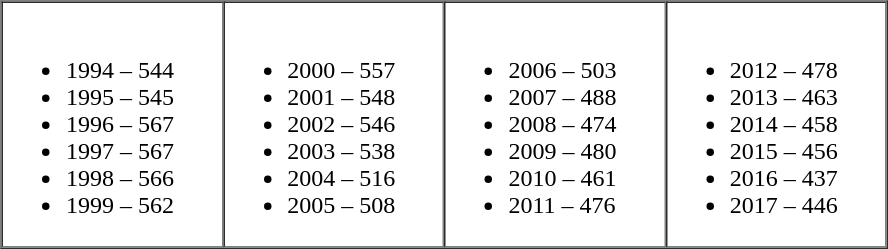<table border="1" cellpadding="2" cellspacing="0">
<tr>
<td valign="top" width="20%"><br><ul><li>1994 – 544</li><li>1995 – 545</li><li>1996 – 567</li><li>1997 – 567</li><li>1998 – 566</li><li>1999 – 562</li></ul></td>
<td valign="top" width="20%"><br><ul><li>2000 – 557</li><li>2001 – 548</li><li>2002 – 546</li><li>2003 – 538</li><li>2004 – 516</li><li>2005 – 508</li></ul></td>
<td valign="top" width="20%"><br><ul><li>2006 – 503</li><li>2007 – 488</li><li>2008 – 474</li><li>2009 – 480</li><li>2010 – 461</li><li>2011 – 476</li></ul></td>
<td valign="top" width="20%"><br><ul><li>2012 – 478</li><li>2013 – 463</li><li>2014 – 458</li><li>2015 – 456</li><li>2016 – 437</li><li>2017 – 446</li></ul></td>
</tr>
</table>
